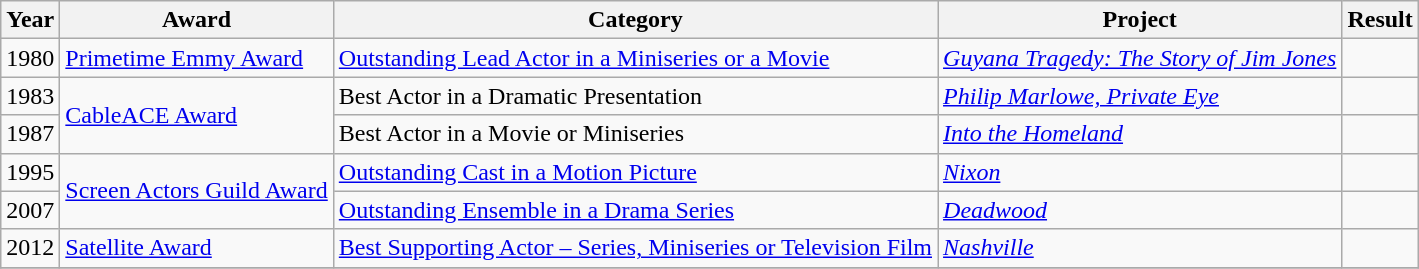<table class="wikitable sortable">
<tr>
<th>Year</th>
<th>Award</th>
<th>Category</th>
<th>Project</th>
<th class="unsortable">Result</th>
</tr>
<tr>
<td>1980</td>
<td><a href='#'>Primetime Emmy Award</a></td>
<td><a href='#'>Outstanding Lead Actor in a Miniseries or a Movie</a></td>
<td><em><a href='#'>Guyana Tragedy: The Story of Jim Jones</a></em></td>
<td></td>
</tr>
<tr>
<td>1983</td>
<td rowspan="2"><a href='#'>CableACE Award</a></td>
<td>Best Actor in a Dramatic Presentation</td>
<td><em><a href='#'>Philip Marlowe, Private Eye</a></em></td>
<td></td>
</tr>
<tr>
<td>1987</td>
<td>Best Actor in a Movie or Miniseries</td>
<td><em><a href='#'>Into the Homeland</a></em></td>
<td></td>
</tr>
<tr>
<td>1995</td>
<td rowspan="2"><a href='#'>Screen Actors Guild Award</a></td>
<td><a href='#'>Outstanding Cast in a Motion Picture</a></td>
<td><em><a href='#'>Nixon</a></em></td>
<td></td>
</tr>
<tr>
<td>2007</td>
<td><a href='#'>Outstanding Ensemble in a Drama Series</a></td>
<td><em><a href='#'>Deadwood</a></em></td>
<td></td>
</tr>
<tr>
<td>2012</td>
<td><a href='#'>Satellite Award</a></td>
<td><a href='#'>Best Supporting Actor – Series, Miniseries or Television Film</a></td>
<td><em><a href='#'>Nashville</a></em></td>
<td></td>
</tr>
<tr>
</tr>
</table>
